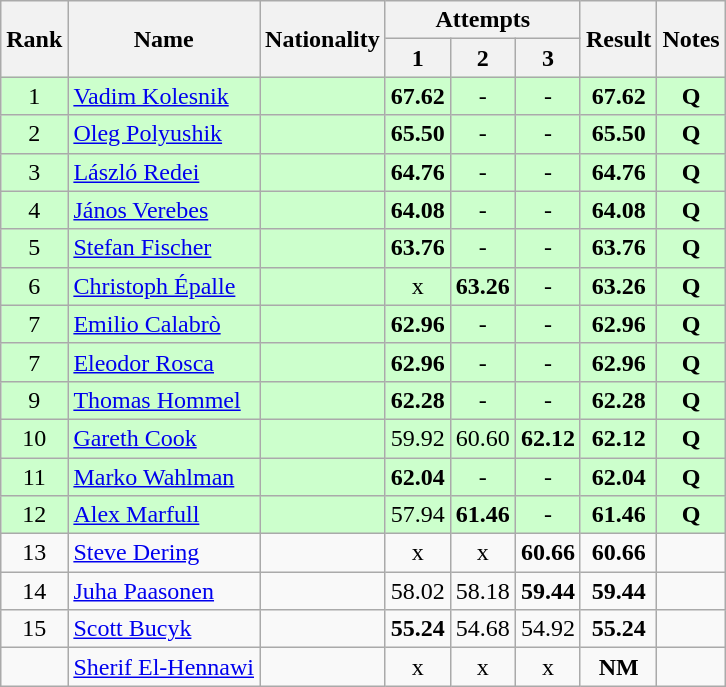<table class="wikitable sortable" style="text-align:center">
<tr>
<th rowspan=2>Rank</th>
<th rowspan=2>Name</th>
<th rowspan=2>Nationality</th>
<th colspan=3>Attempts</th>
<th rowspan=2>Result</th>
<th rowspan=2>Notes</th>
</tr>
<tr>
<th>1</th>
<th>2</th>
<th>3</th>
</tr>
<tr bgcolor=ccffcc>
<td>1</td>
<td align=left><a href='#'>Vadim Kolesnik</a></td>
<td align=left></td>
<td><strong>67.62</strong></td>
<td>-</td>
<td>-</td>
<td><strong>67.62</strong></td>
<td><strong>Q</strong></td>
</tr>
<tr bgcolor=ccffcc>
<td>2</td>
<td align=left><a href='#'>Oleg Polyushik</a></td>
<td align=left></td>
<td><strong>65.50</strong></td>
<td>-</td>
<td>-</td>
<td><strong>65.50</strong></td>
<td><strong>Q</strong></td>
</tr>
<tr bgcolor=ccffcc>
<td>3</td>
<td align=left><a href='#'>László Redei</a></td>
<td align=left></td>
<td><strong>64.76</strong></td>
<td>-</td>
<td>-</td>
<td><strong>64.76</strong></td>
<td><strong>Q</strong></td>
</tr>
<tr bgcolor=ccffcc>
<td>4</td>
<td align=left><a href='#'>János Verebes</a></td>
<td align=left></td>
<td><strong>64.08</strong></td>
<td>-</td>
<td>-</td>
<td><strong>64.08</strong></td>
<td><strong>Q</strong></td>
</tr>
<tr bgcolor=ccffcc>
<td>5</td>
<td align=left><a href='#'>Stefan Fischer</a></td>
<td align=left></td>
<td><strong>63.76</strong></td>
<td>-</td>
<td>-</td>
<td><strong>63.76</strong></td>
<td><strong>Q</strong></td>
</tr>
<tr bgcolor=ccffcc>
<td>6</td>
<td align=left><a href='#'>Christoph Épalle</a></td>
<td align=left></td>
<td>x</td>
<td><strong>63.26</strong></td>
<td>-</td>
<td><strong>63.26</strong></td>
<td><strong>Q</strong></td>
</tr>
<tr bgcolor=ccffcc>
<td>7</td>
<td align=left><a href='#'>Emilio Calabrò</a></td>
<td align=left></td>
<td><strong>62.96</strong></td>
<td>-</td>
<td>-</td>
<td><strong>62.96</strong></td>
<td><strong>Q</strong></td>
</tr>
<tr bgcolor=ccffcc>
<td>7</td>
<td align=left><a href='#'>Eleodor Rosca</a></td>
<td align=left></td>
<td><strong>62.96</strong></td>
<td>-</td>
<td>-</td>
<td><strong>62.96</strong></td>
<td><strong>Q</strong></td>
</tr>
<tr bgcolor=ccffcc>
<td>9</td>
<td align=left><a href='#'>Thomas Hommel</a></td>
<td align=left></td>
<td><strong>62.28</strong></td>
<td>-</td>
<td>-</td>
<td><strong>62.28</strong></td>
<td><strong>Q</strong></td>
</tr>
<tr bgcolor=ccffcc>
<td>10</td>
<td align=left><a href='#'>Gareth Cook</a></td>
<td align=left></td>
<td>59.92</td>
<td>60.60</td>
<td><strong>62.12</strong></td>
<td><strong>62.12</strong></td>
<td><strong>Q</strong></td>
</tr>
<tr bgcolor=ccffcc>
<td>11</td>
<td align=left><a href='#'>Marko Wahlman</a></td>
<td align=left></td>
<td><strong>62.04</strong></td>
<td>-</td>
<td>-</td>
<td><strong>62.04</strong></td>
<td><strong>Q</strong></td>
</tr>
<tr bgcolor=ccffcc>
<td>12</td>
<td align=left><a href='#'>Alex Marfull</a></td>
<td align=left></td>
<td>57.94</td>
<td><strong>61.46</strong></td>
<td>-</td>
<td><strong>61.46</strong></td>
<td><strong>Q</strong></td>
</tr>
<tr>
<td>13</td>
<td align=left><a href='#'>Steve Dering</a></td>
<td align=left></td>
<td>x</td>
<td>x</td>
<td><strong>60.66</strong></td>
<td><strong>60.66</strong></td>
<td></td>
</tr>
<tr>
<td>14</td>
<td align=left><a href='#'>Juha Paasonen</a></td>
<td align=left></td>
<td>58.02</td>
<td>58.18</td>
<td><strong>59.44</strong></td>
<td><strong>59.44</strong></td>
<td></td>
</tr>
<tr>
<td>15</td>
<td align=left><a href='#'>Scott Bucyk</a></td>
<td align=left></td>
<td><strong>55.24</strong></td>
<td>54.68</td>
<td>54.92</td>
<td><strong>55.24</strong></td>
<td></td>
</tr>
<tr>
<td></td>
<td align=left><a href='#'>Sherif El-Hennawi</a></td>
<td align=left></td>
<td>x</td>
<td>x</td>
<td>x</td>
<td><strong>NM</strong></td>
<td></td>
</tr>
</table>
